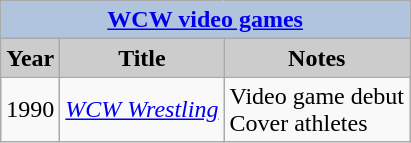<table class="wikitable sortable">
<tr style="text-align:center;">
<th colspan=4 style="background:#B0C4DE;"><a href='#'>WCW video games</a></th>
</tr>
<tr style="text-align:center;">
<th style="background:#ccc;">Year</th>
<th style="background:#ccc;">Title</th>
<th style="background:#ccc;">Notes</th>
</tr>
<tr>
<td>1990</td>
<td><em><a href='#'>WCW Wrestling</a></em></td>
<td>Video game debut <br> Cover athletes</td>
</tr>
</table>
